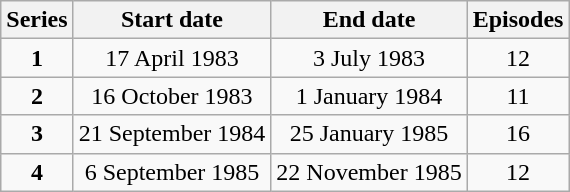<table class="wikitable" style="text-align:center;">
<tr>
<th>Series</th>
<th>Start date</th>
<th>End date</th>
<th>Episodes</th>
</tr>
<tr>
<td><strong>1</strong></td>
<td>17 April 1983</td>
<td>3 July 1983</td>
<td>12</td>
</tr>
<tr>
<td><strong>2</strong></td>
<td>16 October 1983</td>
<td>1 January 1984</td>
<td>11</td>
</tr>
<tr>
<td><strong>3</strong></td>
<td>21 September 1984</td>
<td>25 January 1985</td>
<td>16</td>
</tr>
<tr>
<td><strong>4</strong></td>
<td>6 September 1985</td>
<td>22 November 1985</td>
<td>12</td>
</tr>
</table>
